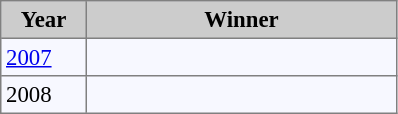<table bgcolor="#f7f8ff" cellpadding="3" cellspacing="0" border="1" style="font-size: 95%; border: gray solid 1px; border-collapse: collapse;">
<tr bgcolor="#CCCCCC">
<td align="center" width="50"><strong>Year</strong></td>
<td align="center" width="200"><strong>Winner</strong></td>
</tr>
<tr align="left">
<td><a href='#'>2007</a></td>
<td></td>
</tr>
<tr>
<td>2008</td>
<td></td>
</tr>
</table>
